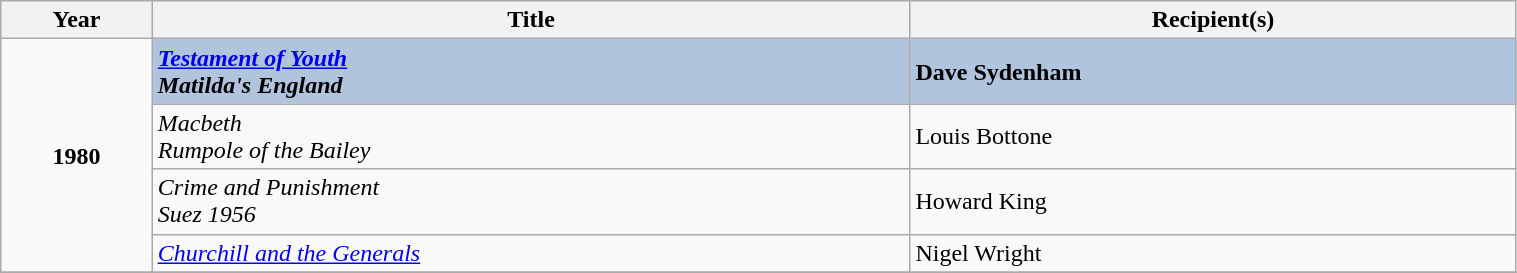<table class="wikitable" width="80%">
<tr>
<th width=5%>Year</th>
<th width=25%><strong>Title</strong></th>
<th width=20%><strong>Recipient(s)</strong></th>
</tr>
<tr>
<td rowspan="4" style="text-align:center;"><strong>1980</strong></td>
<td style="background:#B0C4DE;"><strong><em><a href='#'>Testament of Youth</a><br>Matilda's England</em></strong></td>
<td style="background:#B0C4DE;"><strong>Dave Sydenham</strong></td>
</tr>
<tr>
<td><em>Macbeth<br>Rumpole of the Bailey</em></td>
<td>Louis Bottone</td>
</tr>
<tr>
<td><em>Crime and Punishment<br>Suez 1956</em></td>
<td>Howard King</td>
</tr>
<tr>
<td><em><a href='#'>Churchill and the Generals</a></em></td>
<td>Nigel Wright</td>
</tr>
<tr>
</tr>
</table>
